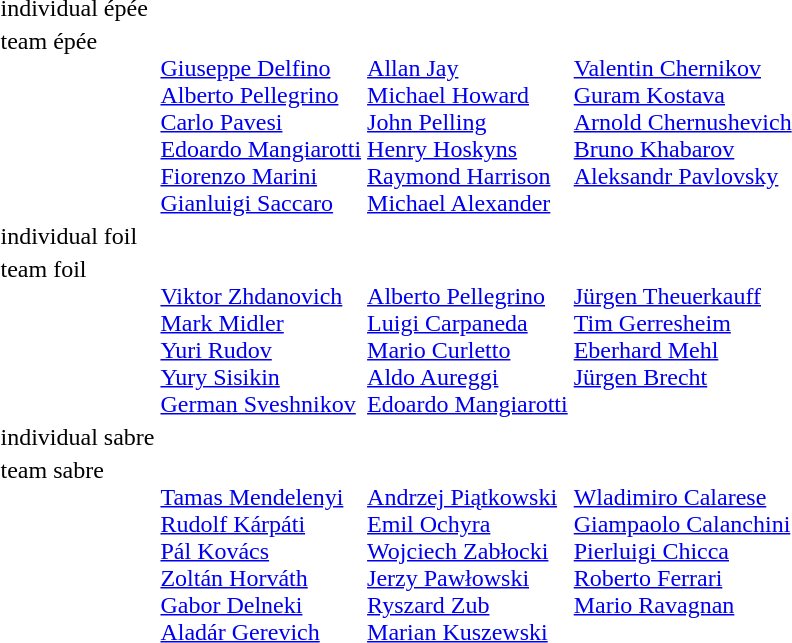<table>
<tr>
<td>individual épée<br></td>
<td></td>
<td></td>
<td></td>
</tr>
<tr valign="top">
<td>team épée<br></td>
<td valign=top><br><a href='#'>Giuseppe Delfino</a><br><a href='#'>Alberto Pellegrino</a><br><a href='#'>Carlo Pavesi</a><br><a href='#'>Edoardo Mangiarotti</a><br><a href='#'>Fiorenzo Marini</a><br><a href='#'>Gianluigi Saccaro</a></td>
<td valign=top><br><a href='#'>Allan Jay</a><br><a href='#'>Michael Howard</a><br><a href='#'>John Pelling</a><br><a href='#'>Henry Hoskyns</a><br><a href='#'>Raymond Harrison</a><br><a href='#'>Michael Alexander</a></td>
<td valign=top><br><a href='#'>Valentin Chernikov</a><br><a href='#'>Guram Kostava</a><br><a href='#'>Arnold Chernushevich</a><br><a href='#'>Bruno Khabarov</a><br><a href='#'>Aleksandr Pavlovsky</a></td>
</tr>
<tr>
<td>individual foil<br></td>
<td></td>
<td></td>
<td></td>
</tr>
<tr valign="top">
<td>team foil<br></td>
<td valign=top><br><a href='#'>Viktor Zhdanovich</a><br><a href='#'>Mark Midler</a><br><a href='#'>Yuri Rudov</a><br><a href='#'>Yury Sisikin</a><br><a href='#'>German Sveshnikov</a></td>
<td valign=top><br><a href='#'>Alberto Pellegrino</a><br><a href='#'>Luigi Carpaneda</a><br><a href='#'>Mario Curletto</a><br><a href='#'>Aldo Aureggi</a><br><a href='#'>Edoardo Mangiarotti</a></td>
<td valign=top><br><a href='#'>Jürgen Theuerkauff</a><br><a href='#'>Tim Gerresheim</a><br><a href='#'>Eberhard Mehl</a><br><a href='#'>Jürgen Brecht</a></td>
</tr>
<tr>
<td>individual sabre<br></td>
<td></td>
<td></td>
<td></td>
</tr>
<tr valign="top">
<td>team sabre<br></td>
<td valign=top><br><a href='#'>Tamas Mendelenyi</a><br><a href='#'>Rudolf Kárpáti</a><br><a href='#'>Pál Kovács</a><br><a href='#'>Zoltán Horváth</a><br><a href='#'>Gabor Delneki</a><br><a href='#'>Aladár Gerevich</a></td>
<td valign=top><br><a href='#'>Andrzej Piątkowski</a><br><a href='#'>Emil Ochyra</a><br><a href='#'>Wojciech Zabłocki</a><br><a href='#'>Jerzy Pawłowski</a><br><a href='#'>Ryszard Zub</a><br><a href='#'>Marian Kuszewski</a></td>
<td valign=top><br><a href='#'>Wladimiro Calarese</a><br><a href='#'>Giampaolo Calanchini</a><br><a href='#'>Pierluigi Chicca</a><br><a href='#'>Roberto Ferrari</a><br><a href='#'>Mario Ravagnan</a></td>
</tr>
<tr>
</tr>
</table>
